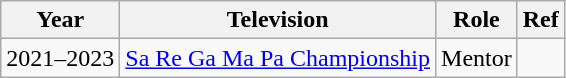<table class="wikitable sortable">
<tr>
<th>Year</th>
<th>Television</th>
<th>Role</th>
<th>Ref</th>
</tr>
<tr>
<td>2021–2023</td>
<td><a href='#'>Sa Re Ga Ma Pa Championship</a></td>
<td>Mentor</td>
<td></td>
</tr>
</table>
